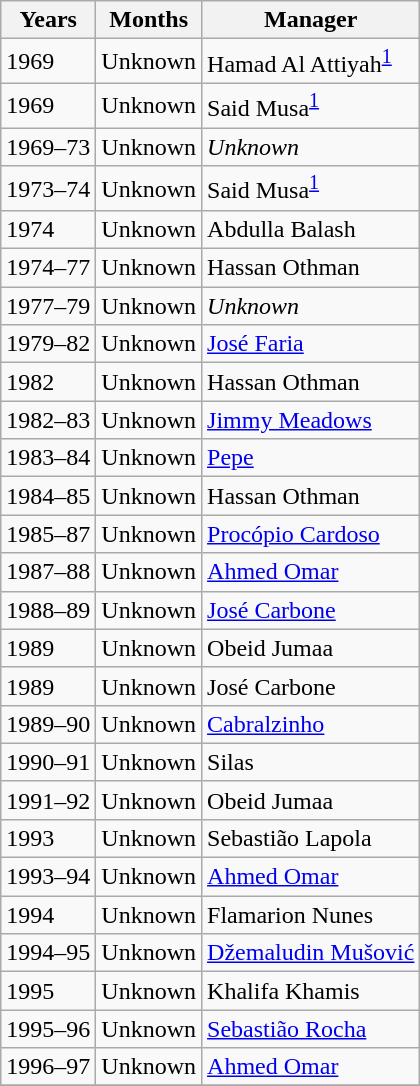<table class="wikitable" style="float:left; margin-left:1em;">
<tr>
<th>Years</th>
<th>Months</th>
<th>Manager</th>
</tr>
<tr>
<td>1969</td>
<td>Unknown</td>
<td> Hamad Al Attiyah<sup><a href='#'>1</a></sup></td>
</tr>
<tr>
<td>1969</td>
<td>Unknown</td>
<td> Said Musa<sup><a href='#'>1</a></sup></td>
</tr>
<tr>
<td>1969–73</td>
<td>Unknown</td>
<td><em>Unknown</em></td>
</tr>
<tr>
<td>1973–74</td>
<td>Unknown</td>
<td> Said Musa<sup><a href='#'>1</a></sup></td>
</tr>
<tr>
<td>1974</td>
<td>Unknown</td>
<td> Abdulla Balash</td>
</tr>
<tr>
<td>1974–77</td>
<td>Unknown</td>
<td> Hassan Othman</td>
</tr>
<tr>
<td>1977–79</td>
<td>Unknown</td>
<td><em>Unknown</em></td>
</tr>
<tr>
<td>1979–82</td>
<td>Unknown</td>
<td> <a href='#'>José Faria</a></td>
</tr>
<tr>
<td>1982</td>
<td>Unknown</td>
<td> Hassan Othman</td>
</tr>
<tr>
<td>1982–83</td>
<td>Unknown</td>
<td> <a href='#'>Jimmy Meadows</a></td>
</tr>
<tr>
<td>1983–84</td>
<td>Unknown</td>
<td> <a href='#'>Pepe</a></td>
</tr>
<tr>
<td>1984–85</td>
<td>Unknown</td>
<td> Hassan Othman</td>
</tr>
<tr>
<td>1985–87</td>
<td>Unknown</td>
<td> <a href='#'>Procópio Cardoso</a></td>
</tr>
<tr>
<td>1987–88</td>
<td>Unknown</td>
<td> <a href='#'>Ahmed Omar</a></td>
</tr>
<tr>
<td>1988–89</td>
<td>Unknown</td>
<td> <a href='#'>José Carbone</a></td>
</tr>
<tr>
<td>1989</td>
<td>Unknown</td>
<td> Obeid Jumaa</td>
</tr>
<tr>
<td>1989</td>
<td>Unknown</td>
<td> José Carbone</td>
</tr>
<tr>
<td>1989–90</td>
<td>Unknown</td>
<td> <a href='#'>Cabralzinho</a></td>
</tr>
<tr>
<td>1990–91</td>
<td>Unknown</td>
<td> Silas</td>
</tr>
<tr>
<td>1991–92</td>
<td>Unknown</td>
<td> Obeid Jumaa</td>
</tr>
<tr>
<td>1993</td>
<td>Unknown</td>
<td> Sebastião Lapola</td>
</tr>
<tr>
<td>1993–94</td>
<td>Unknown</td>
<td> <a href='#'>Ahmed Omar</a></td>
</tr>
<tr>
<td>1994</td>
<td>Unknown</td>
<td> Flamarion Nunes</td>
</tr>
<tr>
<td>1994–95</td>
<td>Unknown</td>
<td> <a href='#'>Džemaludin Mušović</a></td>
</tr>
<tr>
<td>1995</td>
<td>Unknown</td>
<td> Khalifa Khamis</td>
</tr>
<tr>
<td>1995–96</td>
<td>Unknown</td>
<td> <a href='#'>Sebastião Rocha</a></td>
</tr>
<tr>
<td>1996–97</td>
<td>Unknown</td>
<td> <a href='#'>Ahmed Omar</a></td>
</tr>
<tr>
</tr>
</table>
